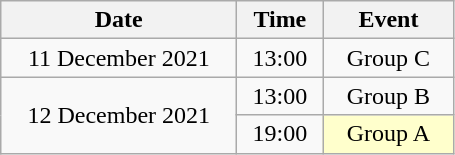<table class = "wikitable" style="text-align:center;">
<tr>
<th width=150>Date</th>
<th width=50>Time</th>
<th width=80>Event</th>
</tr>
<tr>
<td>11 December 2021</td>
<td>13:00</td>
<td>Group C</td>
</tr>
<tr>
<td rowspan=2>12 December 2021</td>
<td>13:00</td>
<td>Group B</td>
</tr>
<tr>
<td>19:00</td>
<td bgcolor=ffffcc>Group A</td>
</tr>
</table>
